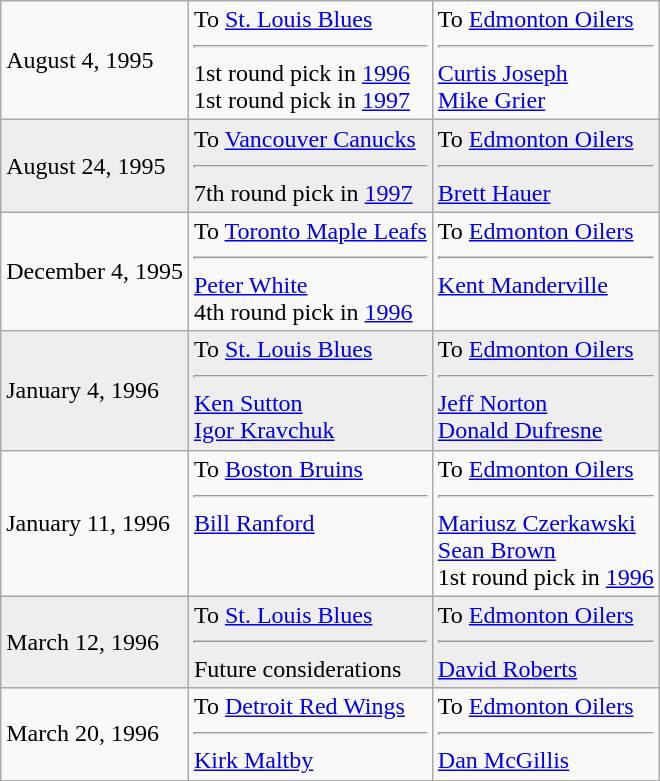<table class="wikitable">
<tr>
<td>August 4, 1995</td>
<td valign="top">To <a href='#'>St. Louis Blues</a><hr>1st round pick in <a href='#'>1996</a><br>1st round pick in <a href='#'>1997</a></td>
<td valign="top">To <a href='#'>Edmonton Oilers</a><hr><a href='#'>Curtis Joseph</a><br><a href='#'>Mike Grier</a></td>
</tr>
<tr style="background:#eee;">
<td>August 24, 1995</td>
<td valign="top">To <a href='#'>Vancouver Canucks</a><hr>7th round pick in <a href='#'>1997</a></td>
<td valign="top">To <a href='#'>Edmonton Oilers</a><hr><a href='#'>Brett Hauer</a></td>
</tr>
<tr>
<td>December 4, 1995</td>
<td valign="top">To <a href='#'>Toronto Maple Leafs</a><hr><a href='#'>Peter White</a><br>4th round pick in <a href='#'>1996</a></td>
<td valign="top">To <a href='#'>Edmonton Oilers</a><hr><a href='#'>Kent Manderville</a></td>
</tr>
<tr style="background:#eee;">
<td>January 4, 1996</td>
<td valign="top">To <a href='#'>St. Louis Blues</a><hr><a href='#'>Ken Sutton</a><br><a href='#'>Igor Kravchuk</a></td>
<td valign="top">To <a href='#'>Edmonton Oilers</a><hr><a href='#'>Jeff Norton</a><br><a href='#'>Donald Dufresne</a></td>
</tr>
<tr>
<td>January 11, 1996</td>
<td valign="top">To <a href='#'>Boston Bruins</a><hr><a href='#'>Bill Ranford</a></td>
<td valign="top">To <a href='#'>Edmonton Oilers</a><hr><a href='#'>Mariusz Czerkawski</a><br><a href='#'>Sean Brown</a><br>1st round pick in <a href='#'>1996</a></td>
</tr>
<tr style="background:#eee;">
<td>March 12, 1996</td>
<td valign="top">To <a href='#'>St. Louis Blues</a><hr>Future considerations</td>
<td valign="top">To <a href='#'>Edmonton Oilers</a><hr><a href='#'>David Roberts</a></td>
</tr>
<tr>
<td>March 20, 1996</td>
<td valign="top">To <a href='#'>Detroit Red Wings</a><hr><a href='#'>Kirk Maltby</a></td>
<td valign="top">To <a href='#'>Edmonton Oilers</a><hr><a href='#'>Dan McGillis</a></td>
</tr>
</table>
